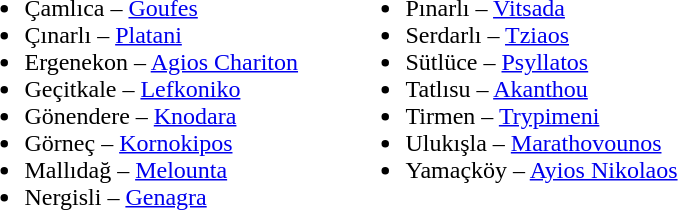<table>
<tr ---->
<td width="250" valign="top"><br><ul><li>Çamlıca – <a href='#'>Goufes</a></li><li>Çınarlı – <a href='#'>Platani</a></li><li>Ergenekon – <a href='#'>Agios Chariton</a></li><li>Geçitkale – <a href='#'>Lefkoniko</a></li><li>Gönendere – <a href='#'>Knodara</a></li><li>Görneç – <a href='#'>Kornokipos</a></li><li>Mallıdağ – <a href='#'>Melounta</a></li><li>Nergisli – <a href='#'>Genagra</a></li></ul></td>
<td width="250" valign="top"><br><ul><li>Pınarlı – <a href='#'>Vitsada</a></li><li>Serdarlı – <a href='#'>Tziaos</a></li><li>Sütlüce – <a href='#'>Psyllatos</a></li><li>Tatlısu – <a href='#'>Akanthou</a></li><li>Tirmen – <a href='#'>Trypimeni</a></li><li>Ulukışla – <a href='#'>Marathovounos</a></li><li>Yamaçköy – <a href='#'>Ayios Nikolaos</a></li></ul></td>
</tr>
</table>
